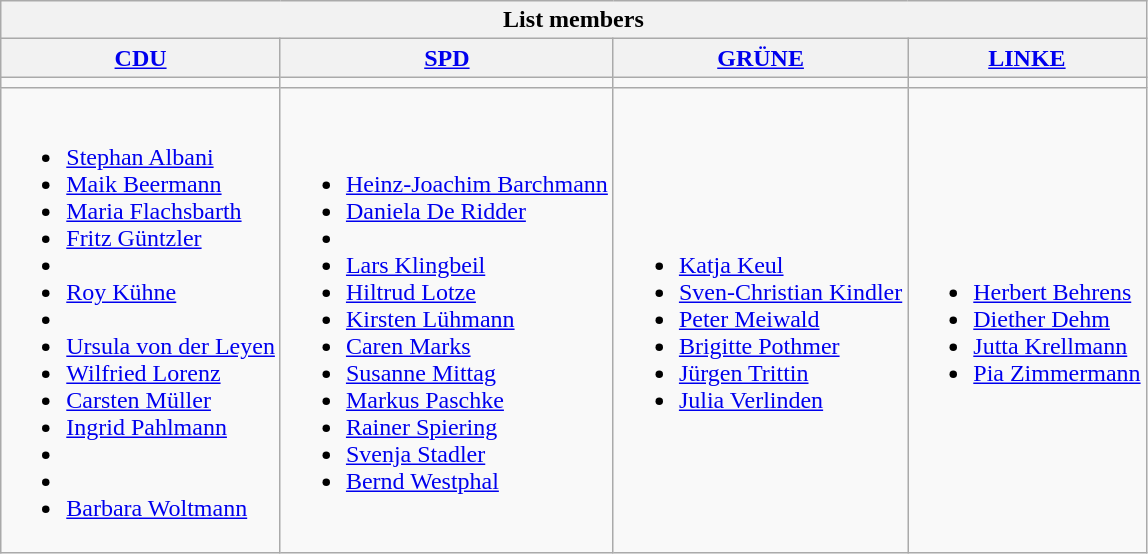<table class=wikitable>
<tr>
<th colspan=4>List members</th>
</tr>
<tr>
<th><a href='#'>CDU</a></th>
<th><a href='#'>SPD</a></th>
<th><a href='#'>GRÜNE</a></th>
<th><a href='#'>LINKE</a></th>
</tr>
<tr>
<td bgcolor=></td>
<td bgcolor=></td>
<td bgcolor=></td>
<td bgcolor=></td>
</tr>
<tr>
<td><br><ul><li><a href='#'>Stephan Albani</a></li><li><a href='#'>Maik Beermann</a></li><li><a href='#'>Maria Flachsbarth</a></li><li><a href='#'>Fritz Güntzler</a></li><li></li><li><a href='#'>Roy Kühne</a></li><li></li><li><a href='#'>Ursula von der Leyen</a></li><li><a href='#'>Wilfried Lorenz</a></li><li><a href='#'>Carsten Müller</a></li><li><a href='#'>Ingrid Pahlmann</a></li><li></li><li></li><li><a href='#'>Barbara Woltmann</a></li></ul></td>
<td><br><ul><li><a href='#'>Heinz-Joachim Barchmann</a></li><li><a href='#'>Daniela De Ridder</a></li><li></li><li><a href='#'>Lars Klingbeil</a></li><li><a href='#'>Hiltrud Lotze</a></li><li><a href='#'>Kirsten Lühmann</a></li><li><a href='#'>Caren Marks</a></li><li><a href='#'>Susanne Mittag</a></li><li><a href='#'>Markus Paschke</a></li><li><a href='#'>Rainer Spiering</a></li><li><a href='#'>Svenja Stadler</a></li><li><a href='#'>Bernd Westphal</a></li></ul></td>
<td><br><ul><li><a href='#'>Katja Keul</a></li><li><a href='#'>Sven-Christian Kindler</a></li><li><a href='#'>Peter Meiwald</a></li><li><a href='#'>Brigitte Pothmer</a></li><li><a href='#'>Jürgen Trittin</a></li><li><a href='#'>Julia Verlinden</a></li></ul></td>
<td><br><ul><li><a href='#'>Herbert Behrens</a></li><li><a href='#'>Diether Dehm</a></li><li><a href='#'>Jutta Krellmann</a></li><li><a href='#'>Pia Zimmermann</a></li></ul></td>
</tr>
</table>
